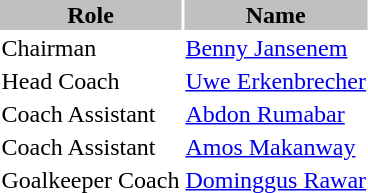<table class="toccolours">
<tr>
<th bgcolor=silver>Role</th>
<th bgcolor=silver>Name</th>
</tr>
<tr>
<td>Chairman</td>
<td> <a href='#'>Benny Jansenem</a></td>
</tr>
<tr>
<td>Head Coach</td>
<td> <a href='#'>Uwe Erkenbrecher</a></td>
</tr>
<tr>
<td>Coach Assistant</td>
<td> <a href='#'>Abdon Rumabar</a></td>
</tr>
<tr>
<td>Coach Assistant</td>
<td> <a href='#'>Amos Makanway</a></td>
</tr>
<tr>
<td>Goalkeeper Coach</td>
<td> <a href='#'>Dominggus Rawar</a></td>
</tr>
<tr>
</tr>
</table>
